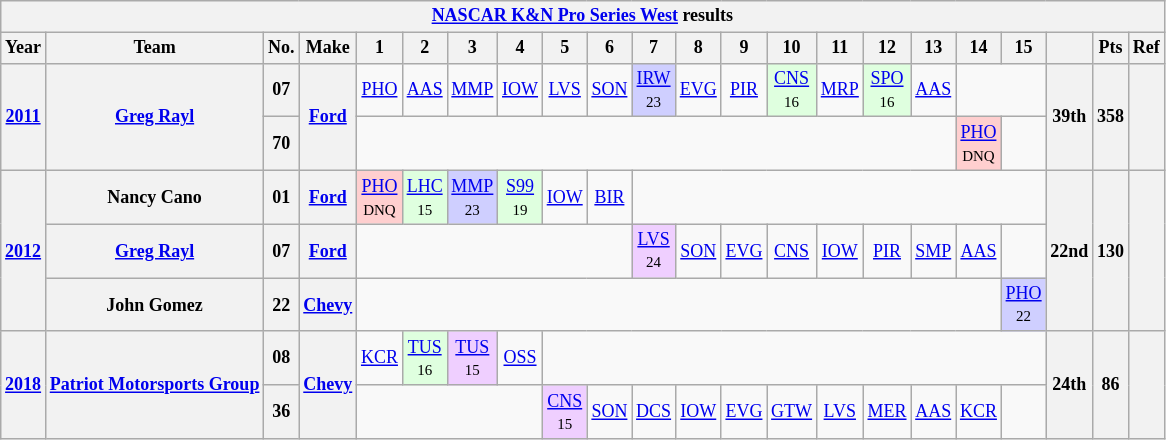<table class="wikitable" style="text-align:center; font-size:75%">
<tr>
<th colspan=23><a href='#'>NASCAR K&N Pro Series West</a> results</th>
</tr>
<tr>
<th>Year</th>
<th>Team</th>
<th>No.</th>
<th>Make</th>
<th>1</th>
<th>2</th>
<th>3</th>
<th>4</th>
<th>5</th>
<th>6</th>
<th>7</th>
<th>8</th>
<th>9</th>
<th>10</th>
<th>11</th>
<th>12</th>
<th>13</th>
<th>14</th>
<th>15</th>
<th></th>
<th>Pts</th>
<th>Ref</th>
</tr>
<tr>
<th rowspan=2><a href='#'>2011</a></th>
<th rowspan=2><a href='#'>Greg Rayl</a></th>
<th>07</th>
<th rowspan=2><a href='#'>Ford</a></th>
<td><a href='#'>PHO</a></td>
<td><a href='#'>AAS</a></td>
<td><a href='#'>MMP</a></td>
<td><a href='#'>IOW</a></td>
<td><a href='#'>LVS</a></td>
<td><a href='#'>SON</a></td>
<td style="background:#CFCFFF;"><a href='#'>IRW</a><br><small>23</small></td>
<td><a href='#'>EVG</a></td>
<td><a href='#'>PIR</a></td>
<td style="background:#DFFFDF;"><a href='#'>CNS</a><br><small>16</small></td>
<td><a href='#'>MRP</a></td>
<td style="background:#DFFFDF;"><a href='#'>SPO</a><br><small>16</small></td>
<td><a href='#'>AAS</a></td>
<td colspan=2></td>
<th rowspan=2>39th</th>
<th rowspan=2>358</th>
<th rowspan=2></th>
</tr>
<tr>
<th>70</th>
<td colspan=13></td>
<td style="background:#FFCFCF;"><a href='#'>PHO</a><br><small>DNQ</small></td>
<td></td>
</tr>
<tr>
<th rowspan=3><a href='#'>2012</a></th>
<th>Nancy Cano</th>
<th>01</th>
<th><a href='#'>Ford</a></th>
<td style="background:#FFCFCF;"><a href='#'>PHO</a><br><small>DNQ</small></td>
<td style="background:#DFFFDF;"><a href='#'>LHC</a><br><small>15</small></td>
<td style="background:#CFCFFF;"><a href='#'>MMP</a><br><small>23</small></td>
<td style="background:#DFFFDF;"><a href='#'>S99</a><br><small>19</small></td>
<td><a href='#'>IOW</a></td>
<td><a href='#'>BIR</a></td>
<td colspan=9></td>
<th rowspan=3>22nd</th>
<th rowspan=3>130</th>
<th rowspan=3></th>
</tr>
<tr>
<th><a href='#'>Greg Rayl</a></th>
<th>07</th>
<th><a href='#'>Ford</a></th>
<td colspan=6></td>
<td style="background:#EFCFFF;"><a href='#'>LVS</a><br><small>24</small></td>
<td><a href='#'>SON</a></td>
<td><a href='#'>EVG</a></td>
<td><a href='#'>CNS</a></td>
<td><a href='#'>IOW</a></td>
<td><a href='#'>PIR</a></td>
<td><a href='#'>SMP</a></td>
<td><a href='#'>AAS</a></td>
<td></td>
</tr>
<tr>
<th>John Gomez</th>
<th>22</th>
<th><a href='#'>Chevy</a></th>
<td colspan=14></td>
<td style="background:#CFCFFF;"><a href='#'>PHO</a><br><small>22</small></td>
</tr>
<tr>
<th rowspan=2><a href='#'>2018</a></th>
<th rowspan=2><a href='#'>Patriot Motorsports Group</a></th>
<th>08</th>
<th rowspan=2><a href='#'>Chevy</a></th>
<td><a href='#'>KCR</a></td>
<td style="background:#DFFFDF;"><a href='#'>TUS</a><br><small>16</small></td>
<td style="background:#EFCFFF;"><a href='#'>TUS</a><br><small>15</small></td>
<td><a href='#'>OSS</a></td>
<td colspan=11></td>
<th rowspan=2>24th</th>
<th rowspan=2>86</th>
<th rowspan=2></th>
</tr>
<tr>
<th>36</th>
<td colspan=4></td>
<td style="background:#EFCFFF;"><a href='#'>CNS</a><br><small>15</small></td>
<td><a href='#'>SON</a></td>
<td><a href='#'>DCS</a></td>
<td><a href='#'>IOW</a></td>
<td><a href='#'>EVG</a></td>
<td><a href='#'>GTW</a></td>
<td><a href='#'>LVS</a></td>
<td><a href='#'>MER</a></td>
<td><a href='#'>AAS</a></td>
<td><a href='#'>KCR</a></td>
<td></td>
</tr>
</table>
